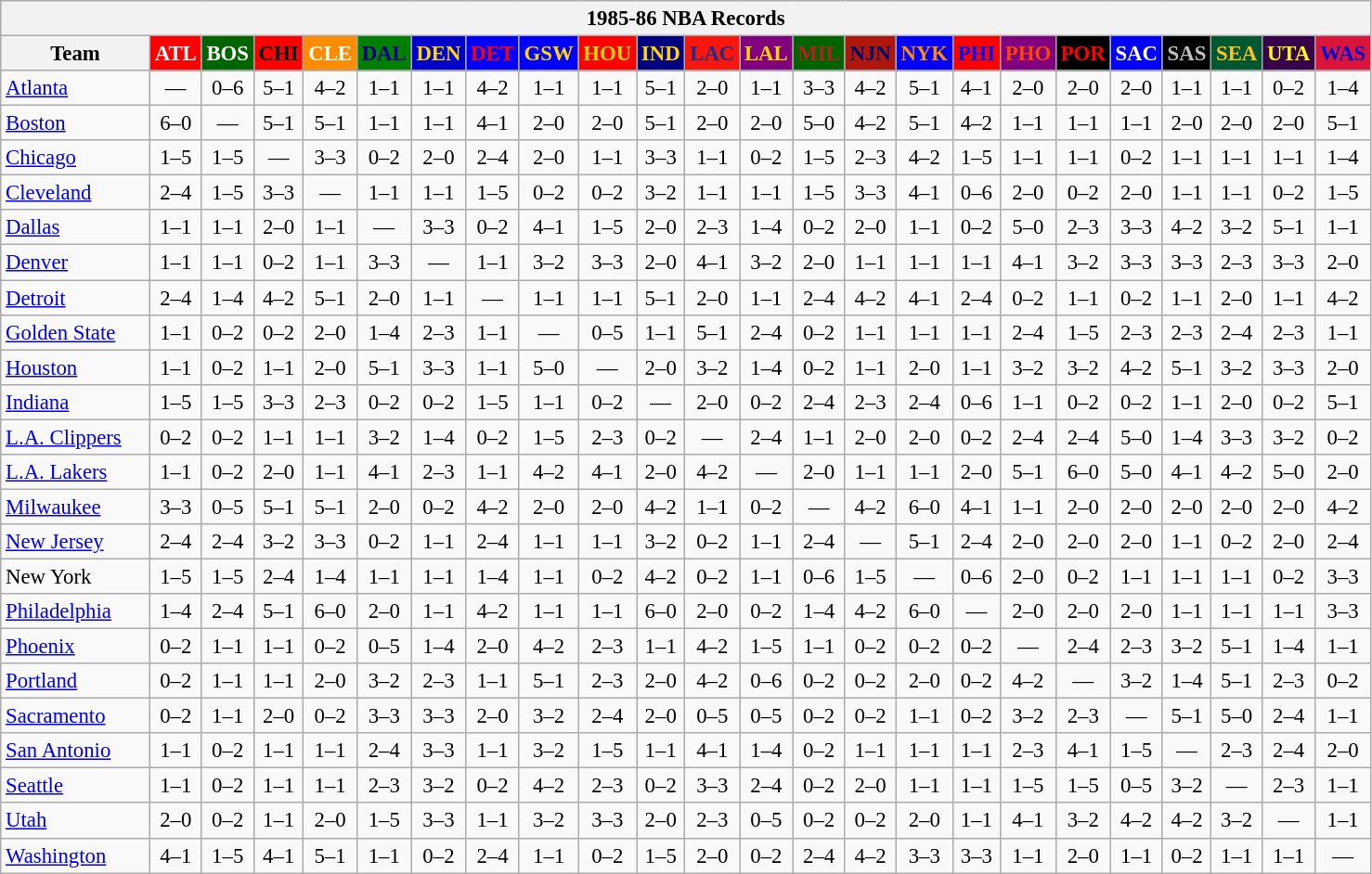<table class="wikitable" style="font-size:95%; text-align:center;">
<tr>
<th colspan=24>1985-86 NBA Records</th>
</tr>
<tr>
<th width=100>Team</th>
<th style="background:#FF0000;color:#FFFFFF;width=35">ATL</th>
<th style="background:#006400;color:#FFFFFF;width=35">BOS</th>
<th style="background:#FF0000;color:#000000;width=35">CHI</th>
<th style="background:#FF8C00;color:#FFFFFF;width=35">CLE</th>
<th style="background:#008000;color:#00008B;width=35">DAL</th>
<th style="background:#0000CD;color:#FFD700;width=35">DEN</th>
<th style="background:#0000FF;color:#FF0000;width=35">DET</th>
<th style="background:#0000FF;color:#FFD700;width=35">GSW</th>
<th style="background:#FF0000;color:#FFD700;width=35">HOU</th>
<th style="background:#000080;color:#FFD700;width=35">IND</th>
<th style="background:#F9160D;color:#1A2E8B;width=35">LAC</th>
<th style="background:#800080;color:#FFD700;width=35">LAL</th>
<th style="background:#006400;color:#B22222;width=35">MIL</th>
<th style="background:#B0170C;color:#00056D;width=35">NJN</th>
<th style="background:#0000FF;color:#FF8C00;width=35">NYK</th>
<th style="background:#FF0000;color:#0000FF;width=35">PHI</th>
<th style="background:#800080;color:#FF4500;width=35">PHO</th>
<th style="background:#000000;color:#FF0000;width=35">POR</th>
<th style="background:#0000FF;color:#FFFFFF;width=35">SAC</th>
<th style="background:#000000;color:#C0C0C0;width=35">SAS</th>
<th style="background:#005831;color:#FFC322;width=35">SEA</th>
<th style="background:#36004A;color:#FFFF00;width=35">UTA</th>
<th style="background:#DC143C;color:#0000CD;width=35">WAS</th>
</tr>
<tr>
<td style="text-align:left;"><a href='#'>Atlanta</a></td>
<td>—</td>
<td>0–6</td>
<td>5–1</td>
<td>4–2</td>
<td>1–1</td>
<td>1–1</td>
<td>4–2</td>
<td>1–1</td>
<td>1–1</td>
<td>5–1</td>
<td>2–0</td>
<td>1–1</td>
<td>3–3</td>
<td>4–2</td>
<td>5–1</td>
<td>4–1</td>
<td>2–0</td>
<td>2–0</td>
<td>2–0</td>
<td>1–1</td>
<td>1–1</td>
<td>0–2</td>
<td>1–4</td>
</tr>
<tr>
<td style="text-align:left;"><a href='#'>Boston</a></td>
<td>6–0</td>
<td>—</td>
<td>5–1</td>
<td>5–1</td>
<td>1–1</td>
<td>1–1</td>
<td>4–1</td>
<td>2–0</td>
<td>2–0</td>
<td>5–1</td>
<td>2–0</td>
<td>2–0</td>
<td>5–0</td>
<td>4–2</td>
<td>5–1</td>
<td>4–2</td>
<td>1–1</td>
<td>1–1</td>
<td>1–1</td>
<td>2–0</td>
<td>2–0</td>
<td>2–0</td>
<td>5–1</td>
</tr>
<tr>
<td style="text-align:left;"><a href='#'>Chicago</a></td>
<td>1–5</td>
<td>1–5</td>
<td>—</td>
<td>3–3</td>
<td>0–2</td>
<td>2–0</td>
<td>2–4</td>
<td>2–0</td>
<td>1–1</td>
<td>3–3</td>
<td>1–1</td>
<td>0–2</td>
<td>1–5</td>
<td>2–3</td>
<td>4–2</td>
<td>1–5</td>
<td>1–1</td>
<td>1–1</td>
<td>0–2</td>
<td>1–1</td>
<td>1–1</td>
<td>1–1</td>
<td>1–4</td>
</tr>
<tr>
<td style="text-align:left;"><a href='#'>Cleveland</a></td>
<td>2–4</td>
<td>1–5</td>
<td>3–3</td>
<td>—</td>
<td>1–1</td>
<td>1–1</td>
<td>1–5</td>
<td>0–2</td>
<td>0–2</td>
<td>3–2</td>
<td>1–1</td>
<td>1–1</td>
<td>1–5</td>
<td>3–3</td>
<td>4–1</td>
<td>0–6</td>
<td>2–0</td>
<td>0–2</td>
<td>2–0</td>
<td>1–1</td>
<td>1–1</td>
<td>0–2</td>
<td>1–5</td>
</tr>
<tr>
<td style="text-align:left;"><a href='#'>Dallas</a></td>
<td>1–1</td>
<td>1–1</td>
<td>2–0</td>
<td>1–1</td>
<td>—</td>
<td>3–3</td>
<td>0–2</td>
<td>4–1</td>
<td>1–5</td>
<td>2–0</td>
<td>2–3</td>
<td>1–4</td>
<td>0–2</td>
<td>2–0</td>
<td>1–1</td>
<td>0–2</td>
<td>5–0</td>
<td>2–3</td>
<td>3–3</td>
<td>4–2</td>
<td>3–2</td>
<td>5–1</td>
<td>1–1</td>
</tr>
<tr>
<td style="text-align:left;"><a href='#'>Denver</a></td>
<td>1–1</td>
<td>1–1</td>
<td>0–2</td>
<td>1–1</td>
<td>3–3</td>
<td>—</td>
<td>1–1</td>
<td>3–2</td>
<td>3–3</td>
<td>2–0</td>
<td>4–1</td>
<td>3–2</td>
<td>2–0</td>
<td>1–1</td>
<td>1–1</td>
<td>1–1</td>
<td>4–1</td>
<td>3–2</td>
<td>3–3</td>
<td>3–3</td>
<td>2–3</td>
<td>3–3</td>
<td>2–0</td>
</tr>
<tr>
<td style="text-align:left;"><a href='#'>Detroit</a></td>
<td>2–4</td>
<td>1–4</td>
<td>4–2</td>
<td>5–1</td>
<td>2–0</td>
<td>1–1</td>
<td>—</td>
<td>1–1</td>
<td>1–1</td>
<td>5–1</td>
<td>2–0</td>
<td>1–1</td>
<td>2–4</td>
<td>4–2</td>
<td>4–1</td>
<td>2–4</td>
<td>0–2</td>
<td>1–1</td>
<td>0–2</td>
<td>1–1</td>
<td>2–0</td>
<td>1–1</td>
<td>4–2</td>
</tr>
<tr>
<td style="text-align:left;"><a href='#'>Golden State</a></td>
<td>1–1</td>
<td>0–2</td>
<td>0–2</td>
<td>2–0</td>
<td>1–4</td>
<td>2–3</td>
<td>1–1</td>
<td>—</td>
<td>0–5</td>
<td>1–1</td>
<td>5–1</td>
<td>2–4</td>
<td>0–2</td>
<td>1–1</td>
<td>1–1</td>
<td>1–1</td>
<td>2–4</td>
<td>1–5</td>
<td>2–3</td>
<td>2–3</td>
<td>2–4</td>
<td>2–3</td>
<td>1–1</td>
</tr>
<tr>
<td style="text-align:left;"><a href='#'>Houston</a></td>
<td>1–1</td>
<td>0–2</td>
<td>1–1</td>
<td>2–0</td>
<td>5–1</td>
<td>3–3</td>
<td>1–1</td>
<td>5–0</td>
<td>—</td>
<td>2–0</td>
<td>3–2</td>
<td>1–4</td>
<td>0–2</td>
<td>1–1</td>
<td>2–0</td>
<td>1–1</td>
<td>3–2</td>
<td>3–2</td>
<td>4–2</td>
<td>5–1</td>
<td>3–2</td>
<td>3–3</td>
<td>2–0</td>
</tr>
<tr>
<td style="text-align:left;"><a href='#'>Indiana</a></td>
<td>1–5</td>
<td>1–5</td>
<td>3–3</td>
<td>2–3</td>
<td>0–2</td>
<td>0–2</td>
<td>1–5</td>
<td>1–1</td>
<td>0–2</td>
<td>—</td>
<td>2–0</td>
<td>0–2</td>
<td>2–4</td>
<td>2–3</td>
<td>2–4</td>
<td>0–6</td>
<td>1–1</td>
<td>0–2</td>
<td>0–2</td>
<td>1–1</td>
<td>2–0</td>
<td>0–2</td>
<td>5–1</td>
</tr>
<tr>
<td style="text-align:left;"><a href='#'>L.A. Clippers</a></td>
<td>0–2</td>
<td>0–2</td>
<td>1–1</td>
<td>1–1</td>
<td>3–2</td>
<td>1–4</td>
<td>0–2</td>
<td>1–5</td>
<td>2–3</td>
<td>0–2</td>
<td>—</td>
<td>2–4</td>
<td>1–1</td>
<td>2–0</td>
<td>2–0</td>
<td>0–2</td>
<td>2–4</td>
<td>2–4</td>
<td>5–0</td>
<td>1–4</td>
<td>3–3</td>
<td>3–2</td>
<td>0–2</td>
</tr>
<tr>
<td style="text-align:left;"><a href='#'>L.A. Lakers</a></td>
<td>1–1</td>
<td>0–2</td>
<td>2–0</td>
<td>1–1</td>
<td>4–1</td>
<td>2–3</td>
<td>1–1</td>
<td>4–2</td>
<td>4–1</td>
<td>2–0</td>
<td>4–2</td>
<td>—</td>
<td>2–0</td>
<td>1–1</td>
<td>1–1</td>
<td>2–0</td>
<td>5–1</td>
<td>6–0</td>
<td>5–0</td>
<td>4–1</td>
<td>4–2</td>
<td>5–0</td>
<td>2–0</td>
</tr>
<tr>
<td style="text-align:left;"><a href='#'>Milwaukee</a></td>
<td>3–3</td>
<td>0–5</td>
<td>5–1</td>
<td>5–1</td>
<td>2–0</td>
<td>0–2</td>
<td>4–2</td>
<td>2–0</td>
<td>2–0</td>
<td>4–2</td>
<td>1–1</td>
<td>0–2</td>
<td>—</td>
<td>4–2</td>
<td>6–0</td>
<td>4–1</td>
<td>1–1</td>
<td>2–0</td>
<td>2–0</td>
<td>2–0</td>
<td>2–0</td>
<td>2–0</td>
<td>4–2</td>
</tr>
<tr>
<td style="text-align:left;"><a href='#'>New Jersey</a></td>
<td>2–4</td>
<td>2–4</td>
<td>3–2</td>
<td>3–3</td>
<td>0–2</td>
<td>1–1</td>
<td>2–4</td>
<td>1–1</td>
<td>1–1</td>
<td>3–2</td>
<td>0–2</td>
<td>1–1</td>
<td>2–4</td>
<td>—</td>
<td>5–1</td>
<td>2–4</td>
<td>2–0</td>
<td>2–0</td>
<td>2–0</td>
<td>1–1</td>
<td>0–2</td>
<td>2–0</td>
<td>2–4</td>
</tr>
<tr>
<td style="text-align:left;">New York</td>
<td>1–5</td>
<td>1–5</td>
<td>2–4</td>
<td>1–4</td>
<td>1–1</td>
<td>1–1</td>
<td>1–4</td>
<td>1–1</td>
<td>0–2</td>
<td>4–2</td>
<td>0–2</td>
<td>1–1</td>
<td>0–6</td>
<td>1–5</td>
<td>—</td>
<td>0–6</td>
<td>2–0</td>
<td>0–2</td>
<td>1–1</td>
<td>1–1</td>
<td>1–1</td>
<td>0–2</td>
<td>3–3</td>
</tr>
<tr>
<td style="text-align:left;"><a href='#'>Philadelphia</a></td>
<td>1–4</td>
<td>2–4</td>
<td>5–1</td>
<td>6–0</td>
<td>2–0</td>
<td>1–1</td>
<td>4–2</td>
<td>1–1</td>
<td>1–1</td>
<td>6–0</td>
<td>2–0</td>
<td>0–2</td>
<td>1–4</td>
<td>4–2</td>
<td>6–0</td>
<td>—</td>
<td>2–0</td>
<td>2–0</td>
<td>2–0</td>
<td>1–1</td>
<td>1–1</td>
<td>1–1</td>
<td>3–3</td>
</tr>
<tr>
<td style="text-align:left;"><a href='#'>Phoenix</a></td>
<td>0–2</td>
<td>1–1</td>
<td>1–1</td>
<td>0–2</td>
<td>0–5</td>
<td>1–4</td>
<td>2–0</td>
<td>4–2</td>
<td>2–3</td>
<td>1–1</td>
<td>4–2</td>
<td>1–5</td>
<td>1–1</td>
<td>0–2</td>
<td>0–2</td>
<td>0–2</td>
<td>—</td>
<td>2–4</td>
<td>2–3</td>
<td>3–2</td>
<td>5–1</td>
<td>1–4</td>
<td>1–1</td>
</tr>
<tr>
<td style="text-align:left;"><a href='#'>Portland</a></td>
<td>0–2</td>
<td>1–1</td>
<td>1–1</td>
<td>2–0</td>
<td>3–2</td>
<td>2–3</td>
<td>1–1</td>
<td>5–1</td>
<td>2–3</td>
<td>2–0</td>
<td>4–2</td>
<td>0–6</td>
<td>0–2</td>
<td>0–2</td>
<td>2–0</td>
<td>0–2</td>
<td>4–2</td>
<td>—</td>
<td>3–2</td>
<td>1–4</td>
<td>5–1</td>
<td>2–3</td>
<td>0–2</td>
</tr>
<tr>
<td style="text-align:left;"><a href='#'>Sacramento</a></td>
<td>0–2</td>
<td>1–1</td>
<td>2–0</td>
<td>0–2</td>
<td>3–3</td>
<td>3–3</td>
<td>2–0</td>
<td>3–2</td>
<td>2–4</td>
<td>2–0</td>
<td>0–5</td>
<td>0–5</td>
<td>0–2</td>
<td>0–2</td>
<td>1–1</td>
<td>0–2</td>
<td>3–2</td>
<td>2–3</td>
<td>—</td>
<td>5–1</td>
<td>5–0</td>
<td>2–4</td>
<td>1–1</td>
</tr>
<tr>
<td style="text-align:left;"><a href='#'>San Antonio</a></td>
<td>1–1</td>
<td>0–2</td>
<td>1–1</td>
<td>1–1</td>
<td>2–4</td>
<td>3–3</td>
<td>1–1</td>
<td>3–2</td>
<td>1–5</td>
<td>1–1</td>
<td>4–1</td>
<td>1–4</td>
<td>0–2</td>
<td>1–1</td>
<td>1–1</td>
<td>1–1</td>
<td>2–3</td>
<td>4–1</td>
<td>1–5</td>
<td>—</td>
<td>2–3</td>
<td>2–4</td>
<td>2–0</td>
</tr>
<tr>
<td style="text-align:left;"><a href='#'>Seattle</a></td>
<td>1–1</td>
<td>0–2</td>
<td>1–1</td>
<td>1–1</td>
<td>2–3</td>
<td>3–2</td>
<td>0–2</td>
<td>4–2</td>
<td>2–3</td>
<td>0–2</td>
<td>3–3</td>
<td>2–4</td>
<td>0–2</td>
<td>2–0</td>
<td>1–1</td>
<td>1–1</td>
<td>1–5</td>
<td>1–5</td>
<td>0–5</td>
<td>3–2</td>
<td>—</td>
<td>2–3</td>
<td>1–1</td>
</tr>
<tr>
<td style="text-align:left;"><a href='#'>Utah</a></td>
<td>2–0</td>
<td>0–2</td>
<td>1–1</td>
<td>2–0</td>
<td>1–5</td>
<td>3–3</td>
<td>1–1</td>
<td>3–2</td>
<td>3–3</td>
<td>2–0</td>
<td>2–3</td>
<td>0–5</td>
<td>0–2</td>
<td>0–2</td>
<td>2–0</td>
<td>1–1</td>
<td>4–1</td>
<td>3–2</td>
<td>4–2</td>
<td>4–2</td>
<td>3–2</td>
<td>—</td>
<td>1–1</td>
</tr>
<tr>
<td style="text-align:left;"><a href='#'>Washington</a></td>
<td>4–1</td>
<td>1–5</td>
<td>4–1</td>
<td>5–1</td>
<td>1–1</td>
<td>0–2</td>
<td>2–4</td>
<td>1–1</td>
<td>0–2</td>
<td>1–5</td>
<td>2–0</td>
<td>0–2</td>
<td>2–4</td>
<td>4–2</td>
<td>3–3</td>
<td>3–3</td>
<td>1–1</td>
<td>2–0</td>
<td>1–1</td>
<td>0–2</td>
<td>1–1</td>
<td>1–1</td>
<td>—</td>
</tr>
</table>
